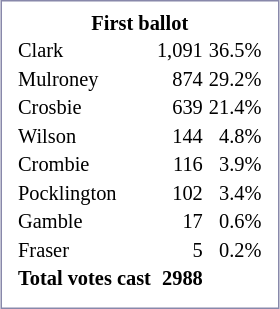<table cellpadding="1" style="float:right; line-height:1.1; border:1px solid #8888aa; padding:5px; font-size:85%; margin:0 15px;">
<tr>
<td style="text-align: center;"><strong>First ballot</strong><br><table style="text-align: left;">
<tr>
<td>Clark</td>
<td align=right>1,091</td>
<td align=right>36.5%</td>
</tr>
<tr>
<td>Mulroney</td>
<td align=right>874</td>
<td align=right>29.2%</td>
</tr>
<tr>
<td>Crosbie</td>
<td align=right>639</td>
<td align=right>21.4%</td>
</tr>
<tr>
<td>Wilson</td>
<td align=right>144</td>
<td align=right>4.8%</td>
</tr>
<tr>
<td>Crombie</td>
<td align=right>116</td>
<td align=right>3.9%</td>
</tr>
<tr>
<td>Pocklington</td>
<td align=right>102</td>
<td align=right>3.4%</td>
</tr>
<tr>
<td>Gamble</td>
<td align=right>17</td>
<td align=right>0.6%</td>
</tr>
<tr>
<td>Fraser</td>
<td align=right>5</td>
<td align=right>0.2%</td>
</tr>
<tr>
<td><strong>Total votes cast</strong></td>
<td align=right><strong>2988</strong></td>
</tr>
</table>
</td>
</tr>
</table>
